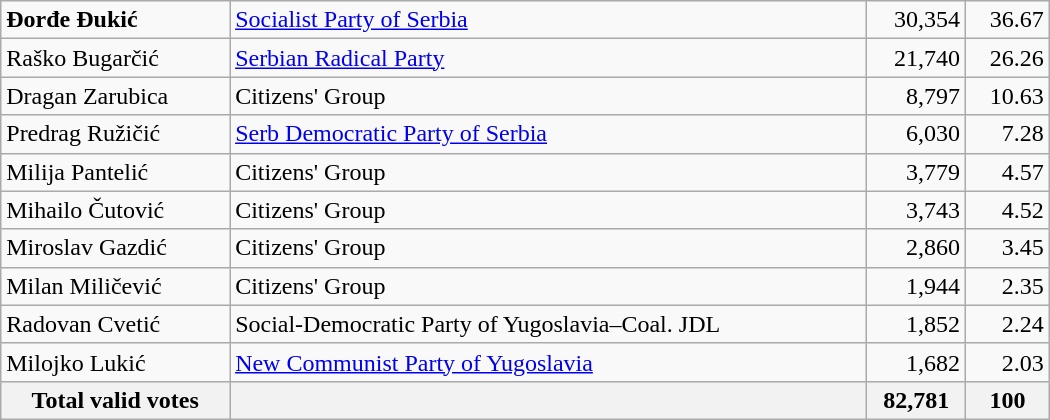<table style="width:700px;" class="wikitable">
<tr>
<td align="left"><strong>Đorđe Đukić</strong></td>
<td align="left"><a href='#'>Socialist Party of Serbia</a></td>
<td align="right">30,354</td>
<td align="right">36.67</td>
</tr>
<tr>
<td align="left">Raško Bugarčić</td>
<td align="left"><a href='#'>Serbian Radical Party</a></td>
<td align="right">21,740</td>
<td align="right">26.26</td>
</tr>
<tr>
<td align="left">Dragan Zarubica</td>
<td align="left">Citizens' Group</td>
<td align="right">8,797</td>
<td align="right">10.63</td>
</tr>
<tr>
<td align="left">Predrag Ružičić</td>
<td align="left"><a href='#'>Serb Democratic Party of Serbia</a></td>
<td align="right">6,030</td>
<td align="right">7.28</td>
</tr>
<tr>
<td align="left">Milija Pantelić</td>
<td align="left">Citizens' Group</td>
<td align="right">3,779</td>
<td align="right">4.57</td>
</tr>
<tr>
<td align="left">Mihailo Čutović</td>
<td align="left">Citizens' Group</td>
<td align="right">3,743</td>
<td align="right">4.52</td>
</tr>
<tr>
<td align="left">Miroslav Gazdić</td>
<td align="left">Citizens' Group</td>
<td align="right">2,860</td>
<td align="right">3.45</td>
</tr>
<tr>
<td align="left">Milan Miličević</td>
<td align="left">Citizens' Group</td>
<td align="right">1,944</td>
<td align="right">2.35</td>
</tr>
<tr>
<td align="left">Radovan Cvetić</td>
<td align="left">Social-Democratic Party of Yugoslavia–Coal. JDL</td>
<td align="right">1,852</td>
<td align="right">2.24</td>
</tr>
<tr>
<td align="left">Milojko Lukić</td>
<td align="left"><a href='#'>New Communist Party of Yugoslavia</a></td>
<td align="right">1,682</td>
<td align="right">2.03</td>
</tr>
<tr>
<th align="left">Total valid votes</th>
<th align="left"></th>
<th align="right">82,781</th>
<th align="right">100</th>
</tr>
</table>
